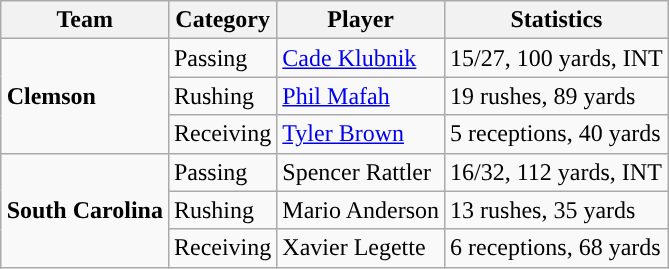<table class="wikitable" style="float: right;">
<tr>
<th>Team</th>
<th>Category</th>
<th>Player</th>
<th>Statistics</th>
</tr>
<tr>
<td rowspan=3><strong>Clemson</strong></td>
<td>Passing</td>
<td><a href='#'>Cade Klubnik</a></td>
<td>15/27, 100 yards, INT</td>
</tr>
<tr>
<td>Rushing</td>
<td><a href='#'>Phil Mafah</a></td>
<td>19 rushes, 89 yards</td>
</tr>
<tr>
<td>Receiving</td>
<td><a href='#'>Tyler Brown</a></td>
<td>5 receptions, 40 yards</td>
</tr>
<tr>
<td rowspan=3><strong>South Carolina</strong></td>
<td>Passing</td>
<td>Spencer Rattler</td>
<td>16/32, 112 yards, INT</td>
</tr>
<tr>
<td>Rushing</td>
<td>Mario Anderson</td>
<td>13 rushes, 35 yards</td>
</tr>
<tr>
<td>Receiving</td>
<td>Xavier Legette</td>
<td>6 receptions, 68 yards</td>
</tr>
</table>
